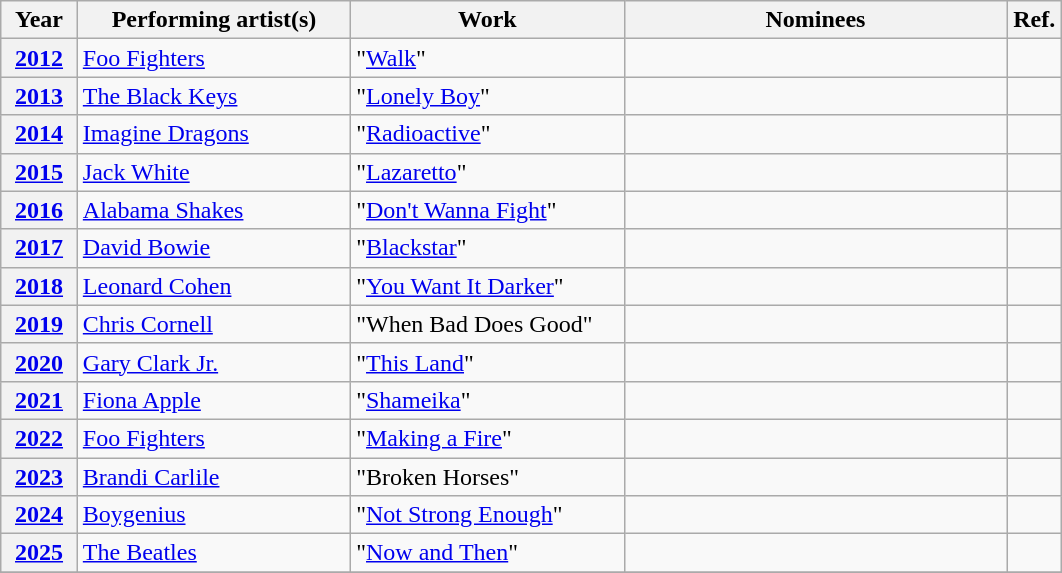<table class="wikitable">
<tr>
<th width="7%">Year</th>
<th width="25%">Performing artist(s)</th>
<th width="25%">Work</th>
<th width="35%" class=unsortable>Nominees</th>
<th width="5%" class=unsortable>Ref.</th>
</tr>
<tr>
<th scope="row" style="text-align:center;"><a href='#'>2012</a></th>
<td><a href='#'>Foo Fighters</a></td>
<td>"<a href='#'>Walk</a>"</td>
<td></td>
<td style="text-align:center;"></td>
</tr>
<tr>
<th scope="row" style="text-align:center;"><a href='#'>2013</a></th>
<td><a href='#'>The Black Keys</a></td>
<td>"<a href='#'>Lonely Boy</a>"</td>
<td></td>
<td style="text-align:center;"></td>
</tr>
<tr>
<th scope="row" style="text-align:center;"><a href='#'>2014</a></th>
<td><a href='#'>Imagine Dragons</a></td>
<td>"<a href='#'>Radioactive</a>"</td>
<td></td>
<td style="text-align:center;"></td>
</tr>
<tr>
<th scope="row" style="text-align:center;"><a href='#'>2015</a></th>
<td><a href='#'>Jack White</a></td>
<td>"<a href='#'>Lazaretto</a>"</td>
<td></td>
<td style="text-align:center;"></td>
</tr>
<tr>
<th scope="row" style="text-align:center;"><a href='#'>2016</a></th>
<td><a href='#'>Alabama Shakes</a></td>
<td>"<a href='#'>Don't Wanna Fight</a>"</td>
<td></td>
<td style="text-align:center;"></td>
</tr>
<tr>
<th scope="row" style="text-align:center;"><a href='#'>2017</a></th>
<td><a href='#'>David Bowie</a></td>
<td>"<a href='#'>Blackstar</a>"</td>
<td></td>
<td style="text-align:center;"></td>
</tr>
<tr>
<th scope="row" style="text-align:center;"><a href='#'>2018</a></th>
<td><a href='#'>Leonard Cohen</a></td>
<td>"<a href='#'>You Want It Darker</a>"</td>
<td></td>
<td style="text-align:center;"></td>
</tr>
<tr>
<th scope="row" style="text-align:center;"><a href='#'>2019</a></th>
<td><a href='#'>Chris Cornell</a></td>
<td>"When Bad Does Good"</td>
<td></td>
<td style="text-align:center;"></td>
</tr>
<tr>
<th scope="row" style="text-align:center;"><a href='#'>2020</a></th>
<td><a href='#'>Gary Clark Jr.</a></td>
<td>"<a href='#'>This Land</a>"</td>
<td></td>
<td style="text-align:center;"></td>
</tr>
<tr>
<th scope="row" style="text-align:center;"><a href='#'>2021</a></th>
<td><a href='#'>Fiona Apple</a></td>
<td>"<a href='#'>Shameika</a>"</td>
<td></td>
<td style="text-align:center;"></td>
</tr>
<tr>
<th><a href='#'>2022</a></th>
<td><a href='#'>Foo Fighters</a></td>
<td>"<a href='#'>Making a Fire</a>"</td>
<td></td>
<td></td>
</tr>
<tr>
<th><a href='#'>2023</a></th>
<td><a href='#'>Brandi Carlile</a></td>
<td>"Broken Horses"</td>
<td></td>
<td></td>
</tr>
<tr>
<th><a href='#'>2024</a></th>
<td><a href='#'>Boygenius</a></td>
<td>"<a href='#'>Not Strong Enough</a>"</td>
<td></td>
<td></td>
</tr>
<tr>
<th><a href='#'>2025</a></th>
<td><a href='#'>The Beatles</a></td>
<td>"<a href='#'>Now and Then</a>"</td>
<td></td>
<td></td>
</tr>
<tr>
</tr>
</table>
